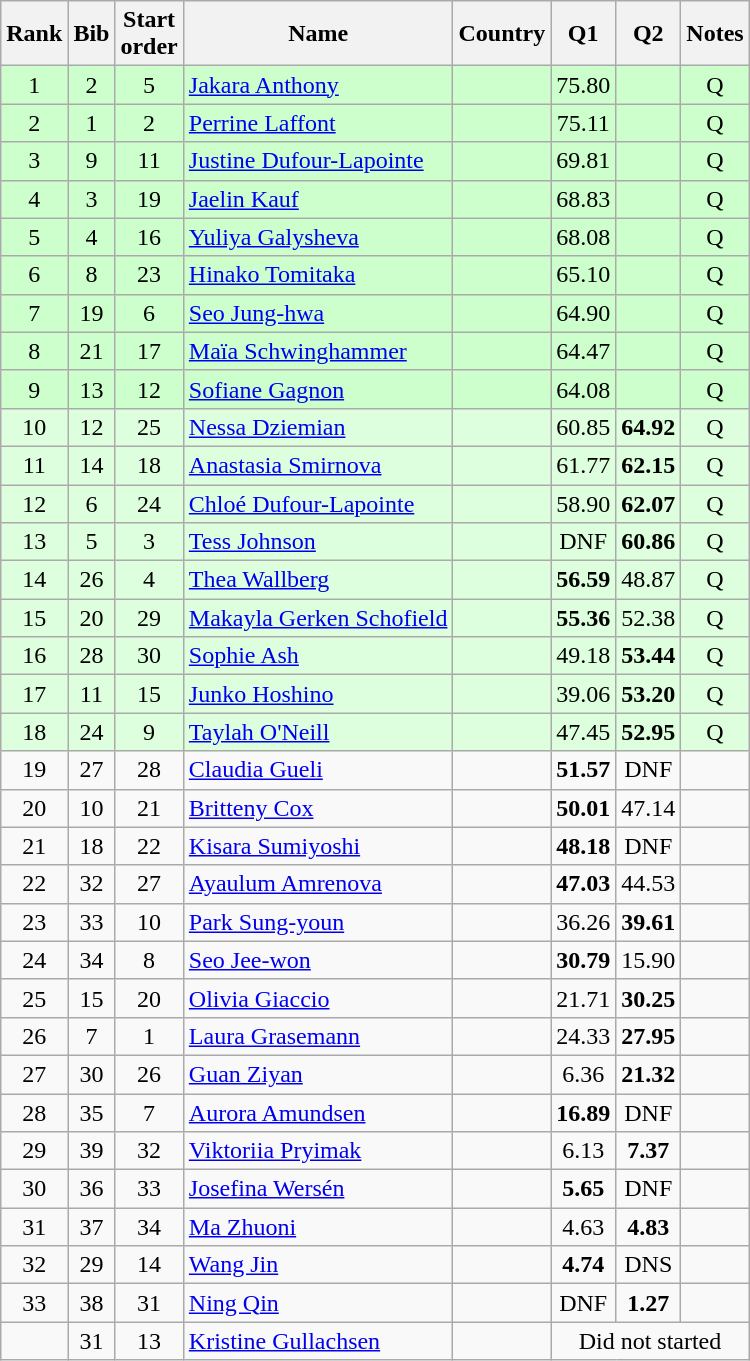<table class="wikitable sortable" style="text-align:center">
<tr>
<th>Rank</th>
<th>Bib</th>
<th>Start<br>order</th>
<th>Name</th>
<th>Country</th>
<th>Q1</th>
<th>Q2</th>
<th>Notes</th>
</tr>
<tr bgcolor=ccffcc>
<td>1</td>
<td>2</td>
<td>5</td>
<td align=left><a href='#'>Jakara Anthony</a></td>
<td align=left></td>
<td>75.80</td>
<td></td>
<td>Q</td>
</tr>
<tr bgcolor=ccffcc>
<td>2</td>
<td>1</td>
<td>2</td>
<td align=left><a href='#'>Perrine Laffont</a></td>
<td align=left></td>
<td>75.11</td>
<td></td>
<td>Q</td>
</tr>
<tr bgcolor=ccffcc>
<td>3</td>
<td>9</td>
<td>11</td>
<td align=left><a href='#'>Justine Dufour-Lapointe</a></td>
<td align=left></td>
<td>69.81</td>
<td></td>
<td>Q</td>
</tr>
<tr bgcolor=ccffcc>
<td>4</td>
<td>3</td>
<td>19</td>
<td align=left><a href='#'>Jaelin Kauf</a></td>
<td align=left></td>
<td>68.83</td>
<td></td>
<td>Q</td>
</tr>
<tr bgcolor=ccffcc>
<td>5</td>
<td>4</td>
<td>16</td>
<td align=left><a href='#'>Yuliya Galysheva</a></td>
<td align=left></td>
<td>68.08</td>
<td></td>
<td>Q</td>
</tr>
<tr bgcolor=ccffcc>
<td>6</td>
<td>8</td>
<td>23</td>
<td align=left><a href='#'>Hinako Tomitaka</a></td>
<td align=left></td>
<td>65.10</td>
<td></td>
<td>Q</td>
</tr>
<tr bgcolor=ccffcc>
<td>7</td>
<td>19</td>
<td>6</td>
<td align=left><a href='#'>Seo Jung-hwa</a></td>
<td align=left></td>
<td>64.90</td>
<td></td>
<td>Q</td>
</tr>
<tr bgcolor=ccffcc>
<td>8</td>
<td>21</td>
<td>17</td>
<td align=left><a href='#'>Maïa Schwinghammer</a></td>
<td align=left></td>
<td>64.47</td>
<td></td>
<td>Q</td>
</tr>
<tr bgcolor=ccffcc>
<td>9</td>
<td>13</td>
<td>12</td>
<td align=left><a href='#'>Sofiane Gagnon</a></td>
<td align=left></td>
<td>64.08</td>
<td></td>
<td>Q</td>
</tr>
<tr bgcolor=#ddffdd>
<td>10</td>
<td>12</td>
<td>25</td>
<td align=left><a href='#'>Nessa Dziemian</a></td>
<td align=left></td>
<td>60.85</td>
<td><strong>64.92</strong></td>
<td>Q</td>
</tr>
<tr bgcolor=#ddffdd>
<td>11</td>
<td>14</td>
<td>18</td>
<td align=left><a href='#'>Anastasia Smirnova</a></td>
<td align=left></td>
<td>61.77</td>
<td><strong>62.15</strong></td>
<td>Q</td>
</tr>
<tr bgcolor=#ddffdd>
<td>12</td>
<td>6</td>
<td>24</td>
<td align=left><a href='#'>Chloé Dufour-Lapointe</a></td>
<td align=left></td>
<td>58.90</td>
<td><strong>62.07</strong></td>
<td>Q</td>
</tr>
<tr bgcolor=#ddffdd>
<td>13</td>
<td>5</td>
<td>3</td>
<td align=left><a href='#'>Tess Johnson</a></td>
<td align=left></td>
<td>DNF</td>
<td><strong>60.86</strong></td>
<td>Q</td>
</tr>
<tr bgcolor=#ddffdd>
<td>14</td>
<td>26</td>
<td>4</td>
<td align=left><a href='#'>Thea Wallberg</a></td>
<td align=left></td>
<td><strong>56.59</strong></td>
<td>48.87</td>
<td>Q</td>
</tr>
<tr bgcolor=#ddffdd>
<td>15</td>
<td>20</td>
<td>29</td>
<td align=left><a href='#'>Makayla Gerken Schofield</a></td>
<td align=left></td>
<td><strong>55.36</strong></td>
<td>52.38</td>
<td>Q</td>
</tr>
<tr bgcolor=#ddffdd>
<td>16</td>
<td>28</td>
<td>30</td>
<td align=left><a href='#'>Sophie Ash</a></td>
<td align=left></td>
<td>49.18</td>
<td><strong>53.44</strong></td>
<td>Q</td>
</tr>
<tr bgcolor=#ddffdd>
<td>17</td>
<td>11</td>
<td>15</td>
<td align=left><a href='#'>Junko Hoshino</a></td>
<td align=left></td>
<td>39.06</td>
<td><strong>53.20</strong></td>
<td>Q</td>
</tr>
<tr bgcolor=#ddffdd>
<td>18</td>
<td>24</td>
<td>9</td>
<td align=left><a href='#'>Taylah O'Neill</a></td>
<td align=left></td>
<td>47.45</td>
<td><strong>52.95</strong></td>
<td>Q</td>
</tr>
<tr>
<td>19</td>
<td>27</td>
<td>28</td>
<td align=left><a href='#'>Claudia Gueli</a></td>
<td align=left></td>
<td><strong>51.57</strong></td>
<td>DNF</td>
<td></td>
</tr>
<tr>
<td>20</td>
<td>10</td>
<td>21</td>
<td align=left><a href='#'>Britteny Cox</a></td>
<td align=left></td>
<td><strong>50.01</strong></td>
<td>47.14</td>
<td></td>
</tr>
<tr>
<td>21</td>
<td>18</td>
<td>22</td>
<td align=left><a href='#'>Kisara Sumiyoshi</a></td>
<td align=left></td>
<td><strong>48.18</strong></td>
<td>DNF</td>
<td></td>
</tr>
<tr>
<td>22</td>
<td>32</td>
<td>27</td>
<td align=left><a href='#'>Ayaulum Amrenova</a></td>
<td align=left></td>
<td><strong>47.03</strong></td>
<td>44.53</td>
<td></td>
</tr>
<tr>
<td>23</td>
<td>33</td>
<td>10</td>
<td align=left><a href='#'>Park Sung-youn</a></td>
<td align=left></td>
<td>36.26</td>
<td><strong>39.61</strong></td>
<td></td>
</tr>
<tr>
<td>24</td>
<td>34</td>
<td>8</td>
<td align=left><a href='#'>Seo Jee-won</a></td>
<td align=left></td>
<td><strong>30.79</strong></td>
<td>15.90</td>
<td></td>
</tr>
<tr>
<td>25</td>
<td>15</td>
<td>20</td>
<td align=left><a href='#'>Olivia Giaccio</a></td>
<td align=left></td>
<td>21.71</td>
<td><strong>30.25</strong></td>
<td></td>
</tr>
<tr>
<td>26</td>
<td>7</td>
<td>1</td>
<td align=left><a href='#'>Laura Grasemann</a></td>
<td align=left></td>
<td>24.33</td>
<td><strong>27.95</strong></td>
<td></td>
</tr>
<tr>
<td>27</td>
<td>30</td>
<td>26</td>
<td align=left><a href='#'>Guan Ziyan</a></td>
<td align=left></td>
<td>6.36</td>
<td><strong>21.32</strong></td>
<td></td>
</tr>
<tr>
<td>28</td>
<td>35</td>
<td>7</td>
<td align=left><a href='#'>Aurora Amundsen</a></td>
<td align=left></td>
<td><strong>16.89</strong></td>
<td>DNF</td>
<td></td>
</tr>
<tr>
<td>29</td>
<td>39</td>
<td>32</td>
<td align=left><a href='#'>Viktoriia Pryimak</a></td>
<td align=left></td>
<td>6.13</td>
<td><strong>7.37</strong></td>
<td></td>
</tr>
<tr>
<td>30</td>
<td>36</td>
<td>33</td>
<td align=left><a href='#'>Josefina Wersén</a></td>
<td align=left></td>
<td><strong>5.65</strong></td>
<td>DNF</td>
<td></td>
</tr>
<tr>
<td>31</td>
<td>37</td>
<td>34</td>
<td align=left><a href='#'>Ma Zhuoni</a></td>
<td align=left></td>
<td>4.63</td>
<td><strong>4.83</strong></td>
<td></td>
</tr>
<tr>
<td>32</td>
<td>29</td>
<td>14</td>
<td align=left><a href='#'>Wang Jin</a></td>
<td align=left></td>
<td><strong>4.74</strong></td>
<td>DNS</td>
<td></td>
</tr>
<tr>
<td>33</td>
<td>38</td>
<td>31</td>
<td align=left><a href='#'>Ning Qin</a></td>
<td align=left></td>
<td>DNF</td>
<td><strong>1.27</strong></td>
<td></td>
</tr>
<tr>
<td></td>
<td>31</td>
<td>13</td>
<td align=left><a href='#'>Kristine Gullachsen</a></td>
<td align=left></td>
<td colspan=3>Did not started</td>
</tr>
</table>
